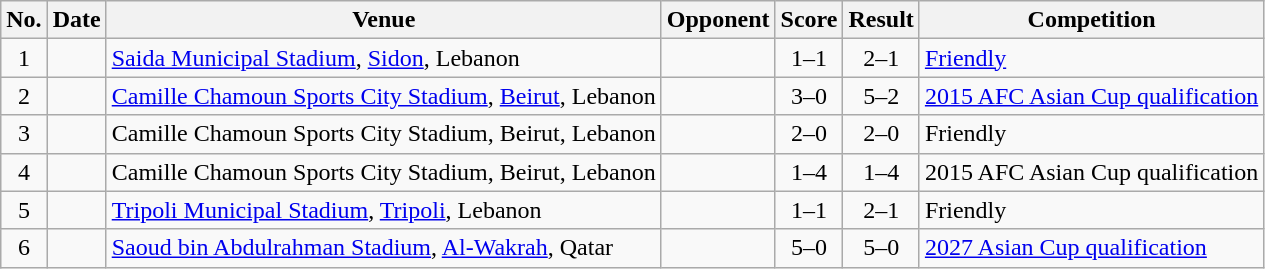<table class="wikitable sortable">
<tr>
<th scope="col">No.</th>
<th scope="col">Date</th>
<th scope="col">Venue</th>
<th scope="col">Opponent</th>
<th scope="col">Score</th>
<th scope="col">Result</th>
<th scope="col">Competition</th>
</tr>
<tr>
<td align="center">1</td>
<td></td>
<td><a href='#'>Saida Municipal Stadium</a>, <a href='#'>Sidon</a>, Lebanon</td>
<td></td>
<td align="center">1–1</td>
<td align="center">2–1</td>
<td><a href='#'>Friendly</a></td>
</tr>
<tr>
<td align="center">2</td>
<td></td>
<td><a href='#'>Camille Chamoun Sports City Stadium</a>, <a href='#'>Beirut</a>, Lebanon</td>
<td></td>
<td align="center">3–0</td>
<td align="center">5–2</td>
<td><a href='#'>2015 AFC Asian Cup qualification</a></td>
</tr>
<tr>
<td align="center">3</td>
<td></td>
<td>Camille Chamoun Sports City Stadium, Beirut, Lebanon</td>
<td></td>
<td align="center">2–0</td>
<td align="center">2–0</td>
<td>Friendly</td>
</tr>
<tr>
<td align="center">4</td>
<td></td>
<td>Camille Chamoun Sports City Stadium, Beirut, Lebanon</td>
<td></td>
<td align="center">1–4</td>
<td align="center">1–4</td>
<td>2015 AFC Asian Cup qualification</td>
</tr>
<tr>
<td align="center">5</td>
<td></td>
<td><a href='#'>Tripoli Municipal Stadium</a>, <a href='#'>Tripoli</a>, Lebanon</td>
<td></td>
<td align="center">1–1</td>
<td align="center">2–1</td>
<td>Friendly</td>
</tr>
<tr>
<td align="center">6</td>
<td></td>
<td><a href='#'>Saoud bin Abdulrahman Stadium</a>, <a href='#'>Al-Wakrah</a>, Qatar</td>
<td></td>
<td align="center">5–0</td>
<td align="center">5–0</td>
<td><a href='#'>2027 Asian Cup qualification</a></td>
</tr>
</table>
